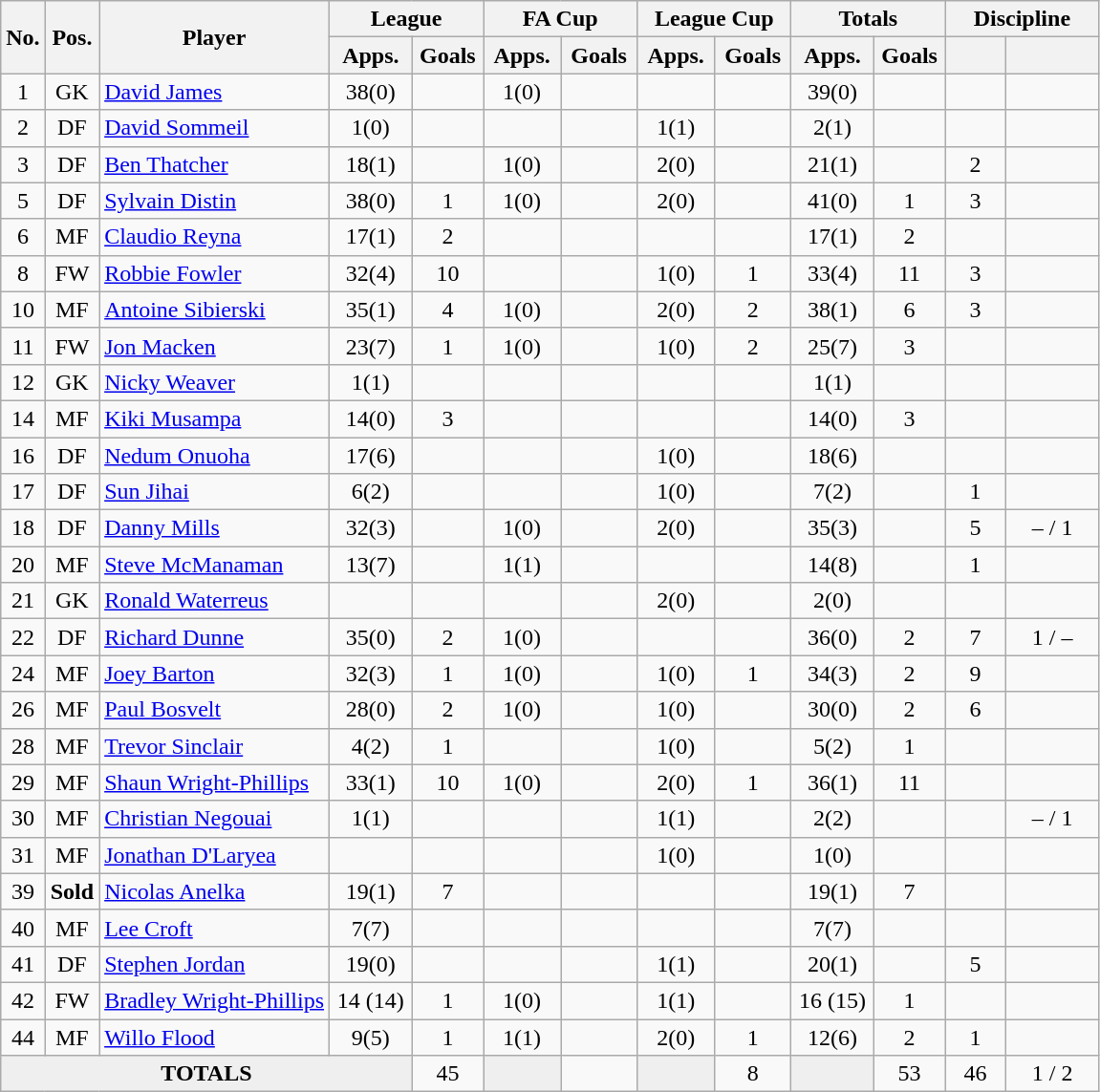<table class="wikitable" style="text-align:center">
<tr>
<th rowspan="2">No.</th>
<th rowspan="2">Pos.</th>
<th rowspan="2">Player</th>
<th colspan="2" width="100">League</th>
<th colspan="2" width="100">FA Cup</th>
<th colspan="2" width="100">League Cup</th>
<th colspan="2" width="100">Totals</th>
<th colspan="2" width="100">Discipline</th>
</tr>
<tr>
<th>Apps.</th>
<th>Goals</th>
<th>Apps.</th>
<th>Goals</th>
<th>Apps.</th>
<th>Goals</th>
<th>Apps.</th>
<th>Goals</th>
<th></th>
<th></th>
</tr>
<tr>
<td>1</td>
<td>GK</td>
<td align="left"> <a href='#'>David James</a></td>
<td>38(0)</td>
<td></td>
<td>1(0)</td>
<td></td>
<td></td>
<td></td>
<td>39(0)</td>
<td></td>
<td></td>
<td></td>
</tr>
<tr>
<td>2</td>
<td>DF</td>
<td align="left"> <a href='#'>David Sommeil</a></td>
<td>1(0)</td>
<td></td>
<td></td>
<td></td>
<td>1(1)</td>
<td></td>
<td>2(1)</td>
<td></td>
<td></td>
<td></td>
</tr>
<tr>
<td>3</td>
<td>DF</td>
<td align="left"> <a href='#'>Ben Thatcher</a></td>
<td>18(1)</td>
<td></td>
<td>1(0)</td>
<td></td>
<td>2(0)</td>
<td></td>
<td>21(1)</td>
<td></td>
<td>2</td>
<td></td>
</tr>
<tr>
<td>5</td>
<td>DF</td>
<td align="left"> <a href='#'>Sylvain Distin</a></td>
<td>38(0)</td>
<td>1</td>
<td>1(0)</td>
<td></td>
<td>2(0)</td>
<td></td>
<td>41(0)</td>
<td>1</td>
<td>3</td>
<td></td>
</tr>
<tr>
<td>6</td>
<td>MF</td>
<td align="left"> <a href='#'>Claudio Reyna</a></td>
<td>17(1)</td>
<td>2</td>
<td></td>
<td></td>
<td></td>
<td></td>
<td>17(1)</td>
<td>2</td>
<td></td>
<td></td>
</tr>
<tr>
<td>8</td>
<td>FW</td>
<td align="left"> <a href='#'>Robbie Fowler</a></td>
<td>32(4)</td>
<td>10</td>
<td></td>
<td></td>
<td>1(0)</td>
<td>1</td>
<td>33(4)</td>
<td>11</td>
<td>3</td>
<td></td>
</tr>
<tr>
<td>10</td>
<td>MF</td>
<td align="left"> <a href='#'>Antoine Sibierski</a></td>
<td>35(1)</td>
<td>4</td>
<td>1(0)</td>
<td></td>
<td>2(0)</td>
<td>2</td>
<td>38(1)</td>
<td>6</td>
<td>3</td>
<td></td>
</tr>
<tr>
<td>11</td>
<td>FW</td>
<td align="left"> <a href='#'>Jon Macken</a></td>
<td>23(7)</td>
<td>1</td>
<td>1(0)</td>
<td></td>
<td>1(0)</td>
<td>2</td>
<td>25(7)</td>
<td>3</td>
<td></td>
<td></td>
</tr>
<tr>
<td>12</td>
<td>GK</td>
<td align="left"> <a href='#'>Nicky Weaver</a></td>
<td>1(1)</td>
<td></td>
<td></td>
<td></td>
<td></td>
<td></td>
<td>1(1)</td>
<td></td>
<td></td>
<td></td>
</tr>
<tr>
<td>14</td>
<td>MF</td>
<td align="left"> <a href='#'>Kiki Musampa</a></td>
<td>14(0)</td>
<td>3</td>
<td></td>
<td></td>
<td></td>
<td></td>
<td>14(0)</td>
<td>3</td>
<td></td>
<td></td>
</tr>
<tr>
<td>16</td>
<td>DF</td>
<td align="left"> <a href='#'>Nedum Onuoha</a></td>
<td>17(6)</td>
<td></td>
<td></td>
<td></td>
<td>1(0)</td>
<td></td>
<td>18(6)</td>
<td></td>
<td></td>
<td></td>
</tr>
<tr>
<td>17</td>
<td>DF</td>
<td align="left"> <a href='#'>Sun Jihai</a></td>
<td>6(2)</td>
<td></td>
<td></td>
<td></td>
<td>1(0)</td>
<td></td>
<td>7(2)</td>
<td></td>
<td>1</td>
<td></td>
</tr>
<tr>
<td>18</td>
<td>DF</td>
<td align="left"> <a href='#'>Danny Mills</a></td>
<td>32(3)</td>
<td></td>
<td>1(0)</td>
<td></td>
<td>2(0)</td>
<td></td>
<td>35(3)</td>
<td></td>
<td>5</td>
<td>– / 1</td>
</tr>
<tr>
<td>20</td>
<td>MF</td>
<td align="left"> <a href='#'>Steve McManaman</a></td>
<td>13(7)</td>
<td></td>
<td>1(1)</td>
<td></td>
<td></td>
<td></td>
<td>14(8)</td>
<td></td>
<td>1</td>
<td></td>
</tr>
<tr>
<td>21</td>
<td>GK</td>
<td align="left"> <a href='#'>Ronald Waterreus</a></td>
<td></td>
<td></td>
<td></td>
<td></td>
<td>2(0)</td>
<td></td>
<td>2(0)</td>
<td></td>
<td></td>
<td></td>
</tr>
<tr>
<td>22</td>
<td>DF</td>
<td align="left"> <a href='#'>Richard Dunne</a></td>
<td>35(0)</td>
<td>2</td>
<td>1(0)</td>
<td></td>
<td></td>
<td></td>
<td>36(0)</td>
<td>2</td>
<td>7</td>
<td>1 / –</td>
</tr>
<tr>
<td>24</td>
<td>MF</td>
<td align="left"> <a href='#'>Joey Barton</a></td>
<td>32(3)</td>
<td>1</td>
<td>1(0)</td>
<td></td>
<td>1(0)</td>
<td>1</td>
<td>34(3)</td>
<td>2</td>
<td>9</td>
<td></td>
</tr>
<tr>
<td>26</td>
<td>MF</td>
<td align="left"> <a href='#'>Paul Bosvelt</a></td>
<td>28(0)</td>
<td>2</td>
<td>1(0)</td>
<td></td>
<td>1(0)</td>
<td></td>
<td>30(0)</td>
<td>2</td>
<td>6</td>
<td></td>
</tr>
<tr>
<td>28</td>
<td>MF</td>
<td align="left"> <a href='#'>Trevor Sinclair</a></td>
<td>4(2)</td>
<td>1</td>
<td></td>
<td></td>
<td>1(0)</td>
<td></td>
<td>5(2)</td>
<td>1</td>
<td></td>
<td></td>
</tr>
<tr>
<td>29</td>
<td>MF</td>
<td align="left"> <a href='#'>Shaun Wright-Phillips</a></td>
<td>33(1)</td>
<td>10</td>
<td>1(0)</td>
<td></td>
<td>2(0)</td>
<td>1</td>
<td>36(1)</td>
<td>11</td>
<td></td>
<td></td>
</tr>
<tr>
<td>30</td>
<td>MF</td>
<td align="left"> <a href='#'>Christian Negouai</a></td>
<td>1(1)</td>
<td></td>
<td></td>
<td></td>
<td>1(1)</td>
<td></td>
<td>2(2)</td>
<td></td>
<td></td>
<td>– / 1</td>
</tr>
<tr>
<td>31</td>
<td>MF</td>
<td align="left"> <a href='#'>Jonathan D'Laryea</a></td>
<td></td>
<td></td>
<td></td>
<td></td>
<td>1(0)</td>
<td></td>
<td>1(0)</td>
<td></td>
<td></td>
<td></td>
</tr>
<tr>
<td>39</td>
<td><strong>Sold</strong></td>
<td align="left"> <a href='#'>Nicolas Anelka</a></td>
<td>19(1)</td>
<td>7</td>
<td></td>
<td></td>
<td></td>
<td></td>
<td>19(1)</td>
<td>7</td>
<td></td>
<td></td>
</tr>
<tr>
<td>40</td>
<td>MF</td>
<td align="left"> <a href='#'>Lee Croft</a></td>
<td>7(7)</td>
<td></td>
<td></td>
<td></td>
<td></td>
<td></td>
<td>7(7)</td>
<td></td>
<td></td>
<td></td>
</tr>
<tr>
<td>41</td>
<td>DF</td>
<td align="left"> <a href='#'>Stephen Jordan</a></td>
<td>19(0)</td>
<td></td>
<td></td>
<td></td>
<td>1(1)</td>
<td></td>
<td>20(1)</td>
<td></td>
<td>5</td>
<td></td>
</tr>
<tr>
<td>42</td>
<td>FW</td>
<td align="left"> <a href='#'>Bradley Wright-Phillips</a></td>
<td>14 (14)</td>
<td>1</td>
<td>1(0)</td>
<td></td>
<td>1(1)</td>
<td></td>
<td>16 (15)</td>
<td>1</td>
<td></td>
<td></td>
</tr>
<tr>
<td>44</td>
<td>MF</td>
<td align="left"> <a href='#'>Willo Flood</a></td>
<td>9(5)</td>
<td>1</td>
<td>1(1)</td>
<td></td>
<td>2(0)</td>
<td>1</td>
<td>12(6)</td>
<td>2</td>
<td>1</td>
<td></td>
</tr>
<tr>
<td ! colspan="4" style="background: #efefef; text-align: center;"><strong>TOTALS</strong></td>
<td>45</td>
<td ! style="background: #efefef; text-align: center;"></td>
<td></td>
<td ! style="background: #efefef; text-align: center;"></td>
<td>8</td>
<td ! style="background: #efefef; text-align: center;"></td>
<td>53</td>
<td>46</td>
<td>1 / 2</td>
</tr>
</table>
